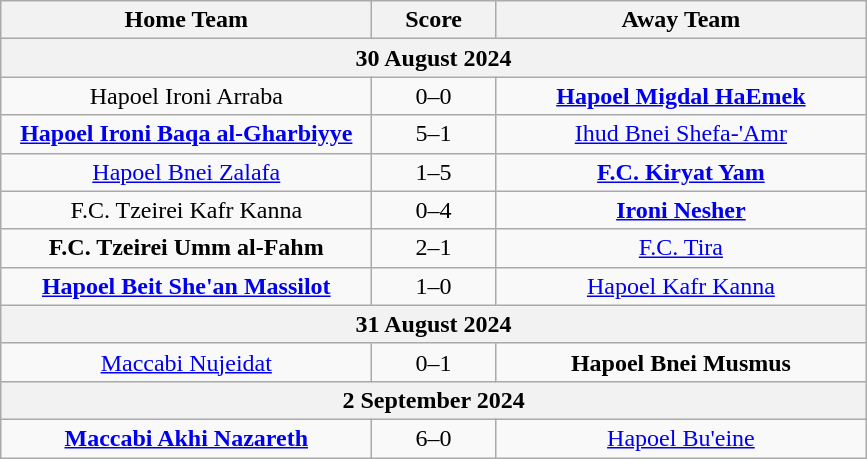<table class="wikitable" style="text-align:center;">
<tr>
<th scope="col" width="240px">Home Team</th>
<th scope="col" width="75px">Score</th>
<th scope="col" width="240px">Away Team</th>
</tr>
<tr>
<th colspan=3>30 August 2024</th>
</tr>
<tr>
<td>Hapoel Ironi Arraba</td>
<td>0–0 </td>
<td><strong><a href='#'>Hapoel Migdal HaEmek</a></strong></td>
</tr>
<tr>
<td><strong><a href='#'>Hapoel Ironi Baqa al-Gharbiyye</a></strong></td>
<td>5–1</td>
<td><a href='#'>Ihud Bnei Shefa-'Amr</a></td>
</tr>
<tr>
<td><a href='#'>Hapoel Bnei Zalafa</a></td>
<td>1–5</td>
<td><strong><a href='#'>F.C. Kiryat Yam</a></strong></td>
</tr>
<tr>
<td>F.C. Tzeirei Kafr Kanna</td>
<td>0–4</td>
<td><strong><a href='#'>Ironi Nesher</a></strong></td>
</tr>
<tr>
<td><strong>F.C. Tzeirei Umm al-Fahm</strong></td>
<td>2–1</td>
<td><a href='#'>F.C. Tira</a></td>
</tr>
<tr>
<td><strong><a href='#'>Hapoel Beit She'an Massilot</a></strong></td>
<td>1–0</td>
<td><a href='#'>Hapoel Kafr Kanna</a></td>
</tr>
<tr>
<th colspan=3>31 August 2024</th>
</tr>
<tr>
<td><a href='#'>Maccabi Nujeidat</a></td>
<td>0–1 </td>
<td><strong>Hapoel Bnei Musmus</strong></td>
</tr>
<tr>
<th colspan=3>2 September 2024</th>
</tr>
<tr>
<td><strong><a href='#'>Maccabi Akhi Nazareth</a></strong></td>
<td>6–0</td>
<td><a href='#'>Hapoel Bu'eine</a></td>
</tr>
</table>
